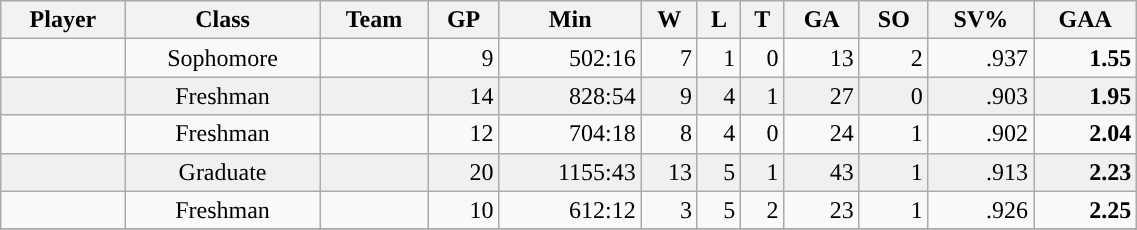<table class="wikitable sortable" style="text-align: center; "width=60%">
<tr>
<th>Player</th>
<th>Class</th>
<th>Team</th>
<th>GP</th>
<th>Min</th>
<th>W</th>
<th>L</th>
<th>T</th>
<th>GA</th>
<th>SO</th>
<th>SV%</th>
<th>GAA</th>
</tr>
<tr>
<td align=left></td>
<td>Sophomore</td>
<td><strong><a href='#'></a></strong></td>
<td align=right>9</td>
<td align=right>502:16</td>
<td align=right>7</td>
<td align=right>1</td>
<td align=right>0</td>
<td align=right>13</td>
<td align=right>2</td>
<td align=right>.937</td>
<td align=right><strong>1.55</strong></td>
</tr>
<tr bgcolor=f0f0f0>
<td align=left></td>
<td>Freshman</td>
<td><strong><a href='#'></a></strong></td>
<td align=right>14</td>
<td align=right>828:54</td>
<td align=right>9</td>
<td align=right>4</td>
<td align=right>1</td>
<td align=right>27</td>
<td align=right>0</td>
<td align=right>.903</td>
<td align=right><strong>1.95</strong></td>
</tr>
<tr>
<td align=left></td>
<td>Freshman</td>
<td><strong><a href='#'></a></strong></td>
<td align=right>12</td>
<td align=right>704:18</td>
<td align=right>8</td>
<td align=right>4</td>
<td align=right>0</td>
<td align=right>24</td>
<td align=right>1</td>
<td align=right>.902</td>
<td align=right><strong>2.04</strong></td>
</tr>
<tr bgcolor=f0f0f0>
<td align=left></td>
<td>Graduate</td>
<td><strong><a href='#'></a></strong></td>
<td align=right>20</td>
<td align=right>1155:43</td>
<td align=right>13</td>
<td align=right>5</td>
<td align=right>1</td>
<td align=right>43</td>
<td align=right>1</td>
<td align=right>.913</td>
<td align=right><strong>2.23</strong></td>
</tr>
<tr>
<td align=left></td>
<td>Freshman</td>
<td><strong><a href='#'></a></strong></td>
<td align=right>10</td>
<td align=right>612:12</td>
<td align=right>3</td>
<td align=right>5</td>
<td align=right>2</td>
<td align=right>23</td>
<td align=right>1</td>
<td align=right>.926</td>
<td align=right><strong>2.25</strong></td>
</tr>
<tr>
</tr>
</table>
